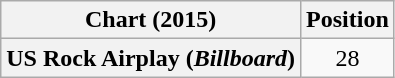<table class="wikitable plainrowheaders" style="text-align:center">
<tr>
<th scope="col">Chart (2015)</th>
<th scope="col">Position</th>
</tr>
<tr>
<th scope="row">US Rock Airplay (<em>Billboard</em>)</th>
<td>28</td>
</tr>
</table>
